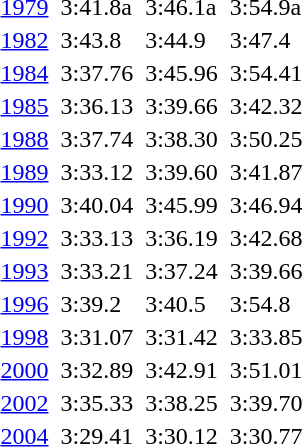<table>
<tr valign="top">
<td><a href='#'>1979</a><br></td>
<td></td>
<td>3:41.8a</td>
<td></td>
<td>3:46.1a</td>
<td></td>
<td>3:54.9a</td>
</tr>
<tr valign="top">
<td><a href='#'>1982</a><br></td>
<td></td>
<td>3:43.8</td>
<td></td>
<td>3:44.9</td>
<td></td>
<td>3:47.4</td>
</tr>
<tr valign="top">
<td><a href='#'>1984</a><br></td>
<td></td>
<td>3:37.76</td>
<td></td>
<td>3:45.96</td>
<td></td>
<td>3:54.41</td>
</tr>
<tr valign="top">
<td><a href='#'>1985</a><br></td>
<td></td>
<td>3:36.13</td>
<td></td>
<td>3:39.66</td>
<td></td>
<td>3:42.32</td>
</tr>
<tr valign="top">
<td><a href='#'>1988</a><br></td>
<td></td>
<td>3:37.74</td>
<td></td>
<td>3:38.30</td>
<td></td>
<td>3:50.25</td>
</tr>
<tr valign="top">
<td><a href='#'>1989</a><br></td>
<td></td>
<td>3:33.12</td>
<td></td>
<td>3:39.60</td>
<td></td>
<td>3:41.87</td>
</tr>
<tr valign="top">
<td><a href='#'>1990</a><br></td>
<td></td>
<td>3:40.04</td>
<td></td>
<td>3:45.99</td>
<td></td>
<td>3:46.94</td>
</tr>
<tr valign="top">
<td><a href='#'>1992</a><br></td>
<td></td>
<td>3:33.13</td>
<td></td>
<td>3:36.19</td>
<td></td>
<td>3:42.68</td>
</tr>
<tr valign="top">
<td><a href='#'>1993</a><br></td>
<td></td>
<td>3:33.21</td>
<td></td>
<td>3:37.24</td>
<td></td>
<td>3:39.66</td>
</tr>
<tr valign="top">
<td><a href='#'>1996</a><br></td>
<td></td>
<td>3:39.2</td>
<td></td>
<td>3:40.5</td>
<td></td>
<td>3:54.8</td>
</tr>
<tr valign="top">
<td><a href='#'>1998</a><br></td>
<td></td>
<td>3:31.07</td>
<td></td>
<td>3:31.42</td>
<td></td>
<td>3:33.85</td>
</tr>
<tr valign="top">
<td><a href='#'>2000</a><br></td>
<td></td>
<td>3:32.89</td>
<td></td>
<td>3:42.91</td>
<td></td>
<td>3:51.01</td>
</tr>
<tr valign="top">
<td><a href='#'>2002</a><br></td>
<td></td>
<td>3:35.33</td>
<td></td>
<td>3:38.25</td>
<td></td>
<td>3:39.70</td>
</tr>
<tr valign="top">
<td><a href='#'>2004</a><br></td>
<td></td>
<td>3:29.41</td>
<td></td>
<td>3:30.12</td>
<td></td>
<td>3:30.77</td>
</tr>
</table>
